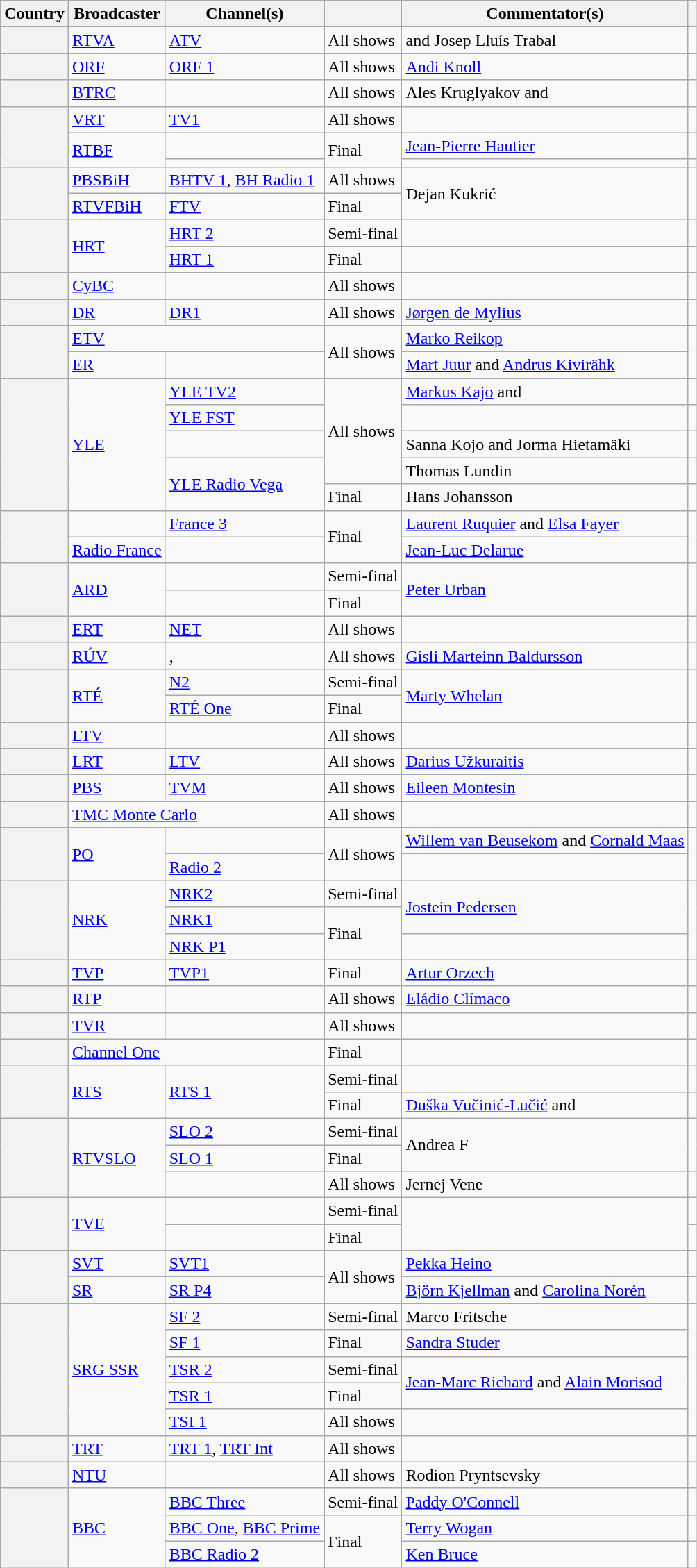<table class="wikitable plainrowheaders">
<tr>
<th scope="col">Country</th>
<th scope="col">Broadcaster</th>
<th scope="col">Channel(s)</th>
<th scope="col"></th>
<th scope="col">Commentator(s)</th>
<th scope="col"></th>
</tr>
<tr>
<th scope="row"></th>
<td><a href='#'>RTVA</a></td>
<td><a href='#'>ATV</a></td>
<td>All shows</td>
<td> and Josep Lluís Trabal</td>
<td></td>
</tr>
<tr>
<th scope="row"></th>
<td><a href='#'>ORF</a></td>
<td><a href='#'>ORF 1</a></td>
<td>All shows</td>
<td><a href='#'>Andi Knoll</a></td>
<td></td>
</tr>
<tr>
<th scope="row"></th>
<td><a href='#'>BTRC</a></td>
<td></td>
<td>All shows</td>
<td>Ales Kruglyakov and </td>
<td></td>
</tr>
<tr>
<th scope="rowgroup" rowspan="3"></th>
<td><a href='#'>VRT</a></td>
<td><a href='#'>TV1</a></td>
<td>All shows</td>
<td></td>
<td></td>
</tr>
<tr>
<td rowspan="2"><a href='#'>RTBF</a></td>
<td></td>
<td rowspan="2">Final</td>
<td><a href='#'>Jean-Pierre Hautier</a></td>
<td></td>
</tr>
<tr>
<td></td>
<td></td>
<td></td>
</tr>
<tr>
<th scope="rowgroup" rowspan="2"></th>
<td><a href='#'>PBSBiH</a></td>
<td><a href='#'>BHTV 1</a>, <a href='#'>BH Radio 1</a></td>
<td>All shows</td>
<td rowspan="2">Dejan Kukrić</td>
<td rowspan="2"></td>
</tr>
<tr>
<td><a href='#'>RTVFBiH</a></td>
<td><a href='#'>FTV</a></td>
<td>Final</td>
</tr>
<tr>
<th scope="row" rowspan="2"></th>
<td rowspan="2"><a href='#'>HRT</a></td>
<td><a href='#'>HRT 2</a></td>
<td>Semi-final</td>
<td></td>
<td></td>
</tr>
<tr>
<td><a href='#'>HRT 1</a></td>
<td>Final</td>
<td></td>
<td></td>
</tr>
<tr>
<th scope="row"></th>
<td><a href='#'>CyBC</a></td>
<td></td>
<td>All shows</td>
<td></td>
<td></td>
</tr>
<tr>
<th scope="row"></th>
<td><a href='#'>DR</a></td>
<td><a href='#'>DR1</a></td>
<td>All shows</td>
<td><a href='#'>Jørgen de Mylius</a></td>
<td></td>
</tr>
<tr>
<th scope="rowgroup" rowspan="2"></th>
<td colspan="2"><a href='#'>ETV</a></td>
<td rowspan="2">All shows</td>
<td><a href='#'>Marko Reikop</a></td>
<td rowspan="2"></td>
</tr>
<tr>
<td><a href='#'>ER</a></td>
<td></td>
<td><a href='#'>Mart Juur</a> and <a href='#'>Andrus Kivirähk</a></td>
</tr>
<tr>
<th scope="rowgroup" rowspan="5"></th>
<td rowspan="5"><a href='#'>YLE</a></td>
<td><a href='#'>YLE TV2</a></td>
<td rowspan="4">All shows</td>
<td><a href='#'>Markus Kajo</a> and </td>
<td></td>
</tr>
<tr>
<td><a href='#'>YLE FST</a></td>
<td></td>
<td></td>
</tr>
<tr>
<td></td>
<td>Sanna Kojo and Jorma Hietamäki</td>
<td></td>
</tr>
<tr>
<td rowspan="2"><a href='#'>YLE Radio Vega</a></td>
<td>Thomas Lundin</td>
<td></td>
</tr>
<tr>
<td>Final</td>
<td>Hans Johansson</td>
<td></td>
</tr>
<tr>
<th scope="rowgroup" rowspan="2"></th>
<td></td>
<td><a href='#'>France 3</a></td>
<td rowspan="2">Final</td>
<td><a href='#'>Laurent Ruquier</a> and <a href='#'>Elsa Fayer</a></td>
<td rowspan="2"></td>
</tr>
<tr>
<td><a href='#'>Radio France</a></td>
<td></td>
<td><a href='#'>Jean-Luc Delarue</a></td>
</tr>
<tr>
<th scope="rowgroup" rowspan="2"></th>
<td rowspan="2"><a href='#'>ARD</a></td>
<td></td>
<td>Semi-final</td>
<td rowspan="2"><a href='#'>Peter Urban</a></td>
<td rowspan="2"></td>
</tr>
<tr>
<td></td>
<td>Final</td>
</tr>
<tr>
<th scope="row"></th>
<td><a href='#'>ERT</a></td>
<td><a href='#'>NET</a></td>
<td>All shows</td>
<td></td>
<td></td>
</tr>
<tr>
<th scope="row"></th>
<td><a href='#'>RÚV</a></td>
<td>, </td>
<td>All shows</td>
<td><a href='#'>Gísli Marteinn Baldursson</a></td>
<td></td>
</tr>
<tr>
<th scope="rowgroup" rowspan="2"></th>
<td rowspan="2"><a href='#'>RTÉ</a></td>
<td><a href='#'>N2</a></td>
<td>Semi-final</td>
<td rowspan="2"><a href='#'>Marty Whelan</a></td>
<td rowspan="2"></td>
</tr>
<tr>
<td><a href='#'>RTÉ One</a></td>
<td>Final</td>
</tr>
<tr>
<th scope="row"></th>
<td><a href='#'>LTV</a></td>
<td></td>
<td>All shows</td>
<td></td>
<td></td>
</tr>
<tr>
<th scope="row"></th>
<td><a href='#'>LRT</a></td>
<td><a href='#'>LTV</a></td>
<td>All shows</td>
<td><a href='#'>Darius Užkuraitis</a></td>
<td></td>
</tr>
<tr>
<th scope="row"></th>
<td><a href='#'>PBS</a></td>
<td><a href='#'>TVM</a></td>
<td>All shows</td>
<td><a href='#'>Eileen Montesin</a></td>
<td></td>
</tr>
<tr>
<th scope="row"></th>
<td colspan="2"><a href='#'>TMC Monte Carlo</a></td>
<td>All shows</td>
<td></td>
<td></td>
</tr>
<tr>
<th scope="rowgroup" rowspan="2"></th>
<td rowspan="2"><a href='#'>PO</a></td>
<td></td>
<td rowspan="2">All shows</td>
<td><a href='#'>Willem van Beusekom</a> and <a href='#'>Cornald Maas</a></td>
<td rowspan="2"></td>
</tr>
<tr>
<td><a href='#'>Radio 2</a></td>
<td></td>
</tr>
<tr>
<th scope="rowgroup" rowspan="3"></th>
<td rowspan="3"><a href='#'>NRK</a></td>
<td><a href='#'>NRK2</a></td>
<td>Semi-final</td>
<td rowspan="2"><a href='#'>Jostein Pedersen</a></td>
<td rowspan="3"></td>
</tr>
<tr>
<td><a href='#'>NRK1</a></td>
<td rowspan="2">Final</td>
</tr>
<tr>
<td><a href='#'>NRK P1</a></td>
<td></td>
</tr>
<tr>
<th scope="row"></th>
<td><a href='#'>TVP</a></td>
<td><a href='#'>TVP1</a></td>
<td>Final</td>
<td><a href='#'>Artur Orzech</a></td>
<td></td>
</tr>
<tr>
<th scope="row"></th>
<td><a href='#'>RTP</a></td>
<td></td>
<td>All shows</td>
<td><a href='#'>Eládio Clímaco</a></td>
<td></td>
</tr>
<tr>
<th scope="rowgroup"></th>
<td><a href='#'>TVR</a></td>
<td></td>
<td>All shows</td>
<td></td>
<td></td>
</tr>
<tr>
<th scope="row"></th>
<td colspan="2"><a href='#'>Channel One</a></td>
<td>Final</td>
<td></td>
<td></td>
</tr>
<tr>
<th scope="rowgroup" rowspan="2"></th>
<td rowspan="2"><a href='#'>RTS</a></td>
<td rowspan="2"><a href='#'>RTS 1</a></td>
<td>Semi-final</td>
<td></td>
<td></td>
</tr>
<tr>
<td>Final</td>
<td><a href='#'>Duška Vučinić-Lučić</a> and </td>
<td></td>
</tr>
<tr>
<th scope="row" rowspan="3"></th>
<td rowspan="3"><a href='#'>RTVSLO</a></td>
<td><a href='#'>SLO 2</a></td>
<td>Semi-final</td>
<td rowspan="2">Andrea F</td>
<td rowspan="2"></td>
</tr>
<tr>
<td><a href='#'>SLO 1</a></td>
<td>Final</td>
</tr>
<tr>
<td></td>
<td>All shows</td>
<td>Jernej Vene</td>
<td></td>
</tr>
<tr>
<th scope="rowgroup" rowspan="2"></th>
<td rowspan="2"><a href='#'>TVE</a></td>
<td></td>
<td>Semi-final</td>
<td rowspan="2"></td>
<td></td>
</tr>
<tr>
<td></td>
<td>Final</td>
<td></td>
</tr>
<tr>
<th scope="rowgroup" rowspan="2"></th>
<td><a href='#'>SVT</a></td>
<td><a href='#'>SVT1</a></td>
<td rowspan="2">All shows</td>
<td><a href='#'>Pekka Heino</a></td>
<td></td>
</tr>
<tr>
<td><a href='#'>SR</a></td>
<td><a href='#'>SR P4</a></td>
<td><a href='#'>Björn Kjellman</a> and <a href='#'>Carolina Norén</a></td>
<td></td>
</tr>
<tr>
<th scope="rowgroup" rowspan="5"></th>
<td rowspan="5"><a href='#'>SRG SSR</a></td>
<td><a href='#'>SF 2</a></td>
<td>Semi-final</td>
<td>Marco Fritsche</td>
<td rowspan="5"></td>
</tr>
<tr>
<td><a href='#'>SF 1</a></td>
<td>Final</td>
<td><a href='#'>Sandra Studer</a></td>
</tr>
<tr>
<td><a href='#'>TSR 2</a></td>
<td>Semi-final</td>
<td rowspan="2"><a href='#'>Jean-Marc Richard</a> and <a href='#'>Alain Morisod</a></td>
</tr>
<tr>
<td><a href='#'>TSR 1</a></td>
<td>Final</td>
</tr>
<tr>
<td><a href='#'>TSI 1</a></td>
<td>All shows</td>
<td></td>
</tr>
<tr>
<th scope="row"></th>
<td><a href='#'>TRT</a></td>
<td><a href='#'>TRT 1</a>, <a href='#'>TRT Int</a></td>
<td>All shows</td>
<td></td>
<td></td>
</tr>
<tr>
<th scope="row"></th>
<td><a href='#'>NTU</a></td>
<td></td>
<td>All shows</td>
<td>Rodion Pryntsevsky</td>
<td></td>
</tr>
<tr>
<th scope="rowgroup" rowspan="3"></th>
<td rowspan="3"><a href='#'>BBC</a></td>
<td><a href='#'>BBC Three</a></td>
<td>Semi-final</td>
<td><a href='#'>Paddy O'Connell</a></td>
<td></td>
</tr>
<tr>
<td><a href='#'>BBC One</a>, <a href='#'>BBC Prime</a></td>
<td rowspan="2">Final</td>
<td><a href='#'>Terry Wogan</a></td>
<td></td>
</tr>
<tr>
<td><a href='#'>BBC Radio 2</a></td>
<td><a href='#'>Ken Bruce</a></td>
<td></td>
</tr>
</table>
